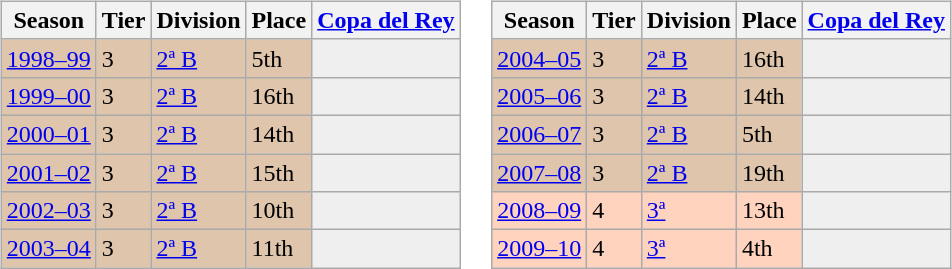<table>
<tr>
<td valign="top" width=0%><br><table class="wikitable">
<tr style="background:#f0f6fa;">
<th>Season</th>
<th>Tier</th>
<th>Division</th>
<th>Place</th>
<th><a href='#'>Copa del Rey</a></th>
</tr>
<tr>
<td style="background:#DEC5AB;"><a href='#'>1998–99</a></td>
<td style="background:#DEC5AB;">3</td>
<td style="background:#DEC5AB;"><a href='#'>2ª B</a></td>
<td style="background:#DEC5AB;">5th</td>
<th style="background:#efefef;"></th>
</tr>
<tr>
<td style="background:#DEC5AB;"><a href='#'>1999–00</a></td>
<td style="background:#DEC5AB;">3</td>
<td style="background:#DEC5AB;"><a href='#'>2ª B</a></td>
<td style="background:#DEC5AB;">16th</td>
<th style="background:#efefef;"></th>
</tr>
<tr>
<td style="background:#DEC5AB;"><a href='#'>2000–01</a></td>
<td style="background:#DEC5AB;">3</td>
<td style="background:#DEC5AB;"><a href='#'>2ª B</a></td>
<td style="background:#DEC5AB;">14th</td>
<th style="background:#efefef;"></th>
</tr>
<tr>
<td style="background:#DEC5AB;"><a href='#'>2001–02</a></td>
<td style="background:#DEC5AB;">3</td>
<td style="background:#DEC5AB;"><a href='#'>2ª B</a></td>
<td style="background:#DEC5AB;">15th</td>
<th style="background:#efefef;"></th>
</tr>
<tr>
<td style="background:#DEC5AB;"><a href='#'>2002–03</a></td>
<td style="background:#DEC5AB;">3</td>
<td style="background:#DEC5AB;"><a href='#'>2ª B</a></td>
<td style="background:#DEC5AB;">10th</td>
<th style="background:#efefef;"></th>
</tr>
<tr>
<td style="background:#DEC5AB;"><a href='#'>2003–04</a></td>
<td style="background:#DEC5AB;">3</td>
<td style="background:#DEC5AB;"><a href='#'>2ª B</a></td>
<td style="background:#DEC5AB;">11th</td>
<th style="background:#efefef;"></th>
</tr>
</table>
</td>
<td valign="top" width=0%><br><table class="wikitable">
<tr style="background:#f0f6fa;">
<th>Season</th>
<th>Tier</th>
<th>Division</th>
<th>Place</th>
<th><a href='#'>Copa del Rey</a></th>
</tr>
<tr>
<td style="background:#DEC5AB;"><a href='#'>2004–05</a></td>
<td style="background:#DEC5AB;">3</td>
<td style="background:#DEC5AB;"><a href='#'>2ª B</a></td>
<td style="background:#DEC5AB;">16th</td>
<th style="background:#efefef;"></th>
</tr>
<tr>
<td style="background:#DEC5AB;"><a href='#'>2005–06</a></td>
<td style="background:#DEC5AB;">3</td>
<td style="background:#DEC5AB;"><a href='#'>2ª B</a></td>
<td style="background:#DEC5AB;">14th</td>
<th style="background:#efefef;"></th>
</tr>
<tr>
<td style="background:#DEC5AB;"><a href='#'>2006–07</a></td>
<td style="background:#DEC5AB;">3</td>
<td style="background:#DEC5AB;"><a href='#'>2ª B</a></td>
<td style="background:#DEC5AB;">5th</td>
<th style="background:#efefef;"></th>
</tr>
<tr>
<td style="background:#DEC5AB;"><a href='#'>2007–08</a></td>
<td style="background:#DEC5AB;">3</td>
<td style="background:#DEC5AB;"><a href='#'>2ª B</a></td>
<td style="background:#DEC5AB;">19th</td>
<th style="background:#efefef;"></th>
</tr>
<tr>
<td style="background:#FFD3BD;"><a href='#'>2008–09</a></td>
<td style="background:#FFD3BD;">4</td>
<td style="background:#FFD3BD;"><a href='#'>3ª</a></td>
<td style="background:#FFD3BD;">13th</td>
<td style="background:#efefef;"></td>
</tr>
<tr>
<td style="background:#FFD3BD;"><a href='#'>2009–10</a></td>
<td style="background:#FFD3BD;">4</td>
<td style="background:#FFD3BD;"><a href='#'>3ª</a></td>
<td style="background:#FFD3BD;">4th</td>
<td style="background:#efefef;"></td>
</tr>
</table>
</td>
</tr>
</table>
